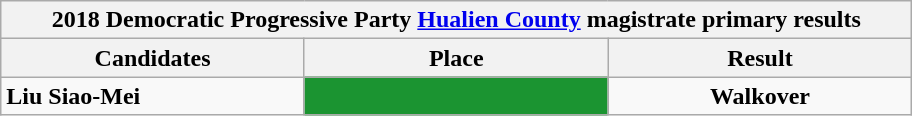<table class="wikitable collapsible">
<tr>
<th colspan="5" width=600>2018 Democratic Progressive Party <a href='#'>Hualien County</a> magistrate primary results</th>
</tr>
<tr>
<th width=80>Candidates</th>
<th width=80>Place</th>
<th width=80>Result</th>
</tr>
<tr>
<td><strong>Liu Siao-Mei</strong></td>
<td style="background: #1B9431; text-align:center"><strong></strong></td>
<td style="text-align:center"><strong>Walkover</strong></td>
</tr>
</table>
